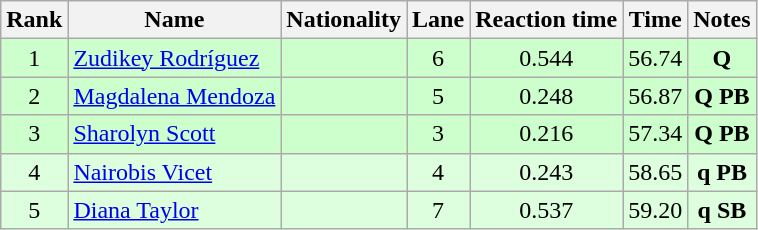<table class="wikitable sortable" style="text-align:center">
<tr>
<th>Rank</th>
<th>Name</th>
<th>Nationality</th>
<th>Lane</th>
<th>Reaction time</th>
<th>Time</th>
<th>Notes</th>
</tr>
<tr bgcolor=ccffcc>
<td>1</td>
<td align=left><a href='#'>Zudikey Rodríguez</a></td>
<td align=left></td>
<td>6</td>
<td>0.544</td>
<td>56.74</td>
<td><strong>Q</strong></td>
</tr>
<tr bgcolor=ccffcc>
<td>2</td>
<td align=left><a href='#'>Magdalena Mendoza</a></td>
<td align=left></td>
<td>5</td>
<td>0.248</td>
<td>56.87</td>
<td><strong>Q    PB</strong></td>
</tr>
<tr bgcolor=ccffcc>
<td>3</td>
<td align=left><a href='#'>Sharolyn Scott</a></td>
<td align=left></td>
<td>3</td>
<td>0.216</td>
<td>57.34</td>
<td><strong>Q    PB</strong></td>
</tr>
<tr bgcolor=ddffdd>
<td>4</td>
<td align=left><a href='#'>Nairobis Vicet</a></td>
<td align=left></td>
<td>4</td>
<td>0.243</td>
<td>58.65</td>
<td><strong>q    PB</strong></td>
</tr>
<tr bgcolor=ddffdd>
<td>5</td>
<td align=left><a href='#'>Diana Taylor</a></td>
<td align=left></td>
<td>7</td>
<td>0.537</td>
<td>59.20</td>
<td><strong>q    SB</strong></td>
</tr>
</table>
